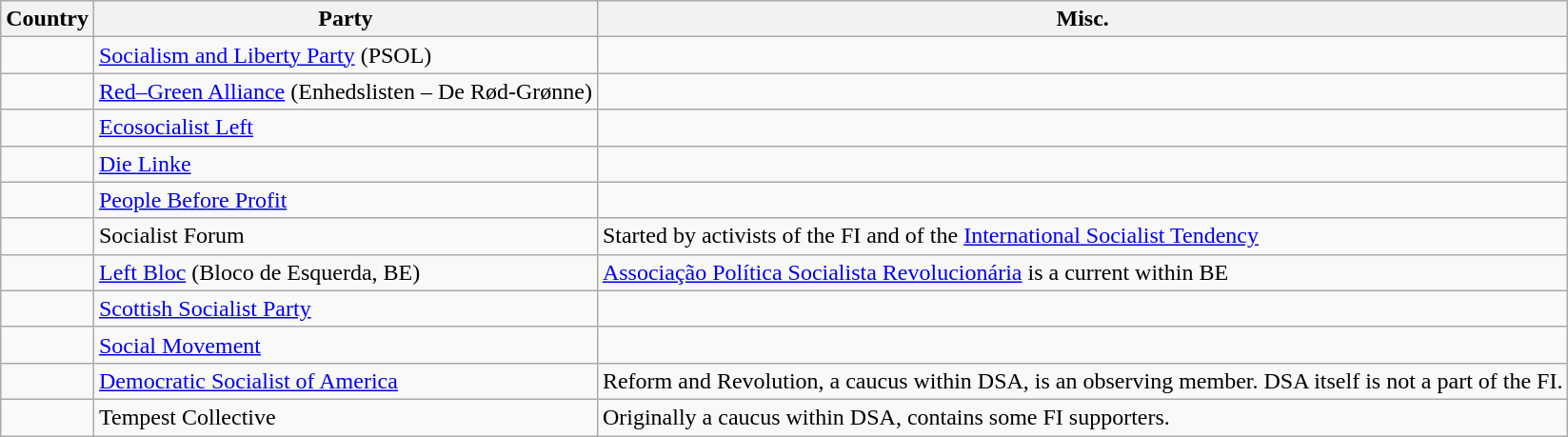<table class="wikitable">
<tr>
<th>Country</th>
<th>Party</th>
<th>Misc.</th>
</tr>
<tr>
<td></td>
<td><a href='#'>Socialism and Liberty Party</a> (PSOL)</td>
<td></td>
</tr>
<tr>
<td></td>
<td><a href='#'>Red–Green Alliance</a> (Enhedslisten – De Rød-Grønne)</td>
<td></td>
</tr>
<tr>
<td></td>
<td><a href='#'>Ecosocialist Left</a></td>
<td></td>
</tr>
<tr>
<td></td>
<td><a href='#'>Die Linke</a></td>
<td></td>
</tr>
<tr>
<td></td>
<td><a href='#'>People Before Profit</a></td>
<td></td>
</tr>
<tr>
<td></td>
<td>Socialist Forum</td>
<td>Started by activists of the FI and of the <a href='#'>International Socialist Tendency</a></td>
</tr>
<tr>
<td></td>
<td><a href='#'>Left Bloc</a> (Bloco de Esquerda, BE)</td>
<td><a href='#'>Associação Política Socialista Revolucionária</a> is a current within BE</td>
</tr>
<tr>
<td></td>
<td><a href='#'>Scottish Socialist Party</a></td>
<td></td>
</tr>
<tr>
<td></td>
<td><a href='#'>Social Movement</a></td>
<td></td>
</tr>
<tr>
<td></td>
<td><a href='#'>Democratic Socialist of America</a></td>
<td>Reform and Revolution, a caucus within DSA, is an observing member. DSA itself is not a part of the FI.</td>
</tr>
<tr>
<td></td>
<td>Tempest Collective</td>
<td>Originally a caucus within DSA, contains some FI supporters.</td>
</tr>
</table>
